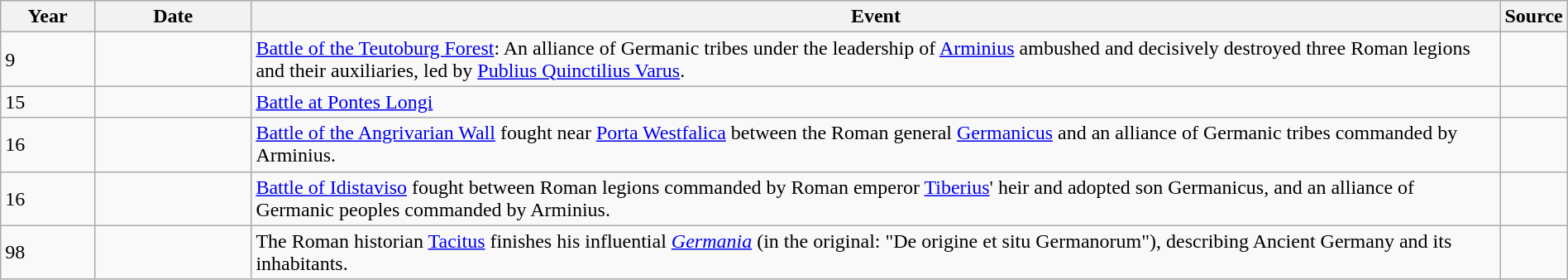<table class="wikitable" width="100%">
<tr>
<th style="width:6%">Year</th>
<th style="width:10%">Date</th>
<th>Event</th>
<th>Source</th>
</tr>
<tr>
<td>9</td>
<td></td>
<td><a href='#'>Battle of the Teutoburg Forest</a>: An alliance of Germanic tribes under the leadership of <a href='#'>Arminius</a> ambushed and decisively destroyed three Roman legions and their auxiliaries, led by <a href='#'>Publius Quinctilius Varus</a>.</td>
<td></td>
</tr>
<tr>
<td>15</td>
<td></td>
<td><a href='#'>Battle at Pontes Longi</a></td>
<td></td>
</tr>
<tr>
<td>16</td>
<td></td>
<td><a href='#'>Battle of the Angrivarian Wall</a> fought near <a href='#'>Porta Westfalica</a> between the Roman general <a href='#'>Germanicus</a> and an alliance of Germanic tribes commanded by Arminius.</td>
<td></td>
</tr>
<tr>
<td>16</td>
<td></td>
<td><a href='#'>Battle of Idistaviso</a> fought between Roman legions commanded by Roman emperor <a href='#'>Tiberius</a>' heir and adopted son Germanicus, and an alliance of Germanic peoples commanded by Arminius.</td>
<td></td>
</tr>
<tr>
<td>98</td>
<td></td>
<td>The Roman historian <a href='#'>Tacitus</a> finishes his influential <em><a href='#'>Germania</a></em> (in the original: "De origine et situ Germanorum"), describing Ancient Germany and its inhabitants.</td>
<td></td>
</tr>
</table>
